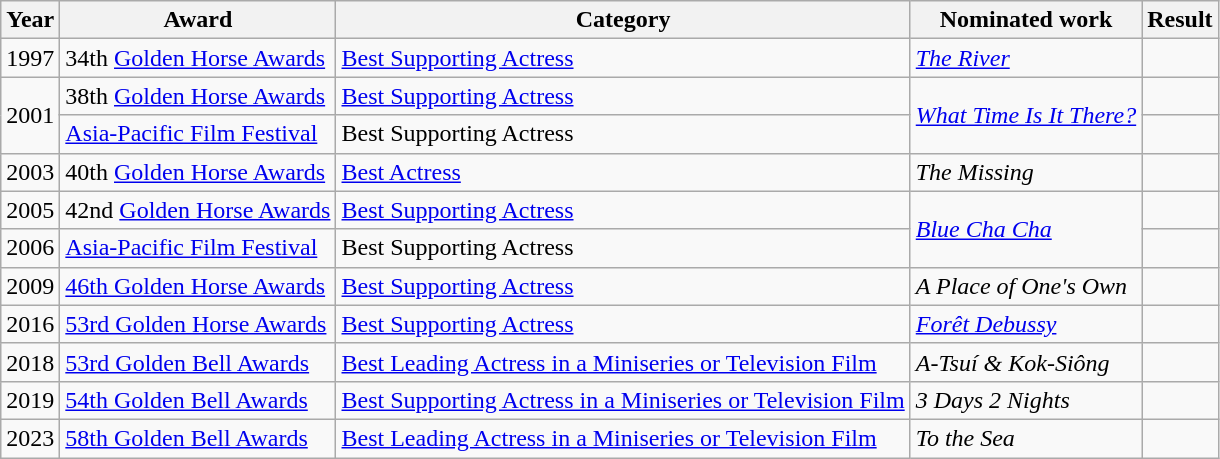<table class="wikitable sortable">
<tr>
<th>Year</th>
<th>Award</th>
<th>Category</th>
<th>Nominated work</th>
<th>Result</th>
</tr>
<tr>
<td>1997</td>
<td>34th <a href='#'>Golden Horse Awards</a></td>
<td><a href='#'>Best Supporting Actress</a></td>
<td><em><a href='#'>The River</a></em></td>
<td></td>
</tr>
<tr>
<td rowspan=2>2001</td>
<td>38th <a href='#'>Golden Horse Awards</a></td>
<td><a href='#'>Best Supporting Actress</a></td>
<td rowspan=2><em><a href='#'>What Time Is It There?</a></em></td>
<td></td>
</tr>
<tr>
<td><a href='#'>Asia-Pacific Film Festival</a></td>
<td>Best Supporting Actress</td>
<td></td>
</tr>
<tr>
<td>2003</td>
<td>40th <a href='#'>Golden Horse Awards</a></td>
<td><a href='#'>Best Actress</a></td>
<td><em>The Missing</em></td>
<td></td>
</tr>
<tr>
<td>2005</td>
<td>42nd <a href='#'>Golden Horse Awards</a></td>
<td><a href='#'>Best Supporting Actress</a></td>
<td rowspan=2><em><a href='#'>Blue Cha Cha</a></em></td>
<td></td>
</tr>
<tr>
<td>2006</td>
<td><a href='#'>Asia-Pacific Film Festival</a></td>
<td>Best Supporting Actress</td>
<td></td>
</tr>
<tr>
<td>2009</td>
<td><a href='#'>46th Golden Horse Awards</a></td>
<td><a href='#'>Best Supporting Actress</a></td>
<td><em>A Place of One's Own</em></td>
<td></td>
</tr>
<tr>
<td>2016</td>
<td><a href='#'>53rd Golden Horse Awards</a></td>
<td><a href='#'>Best Supporting Actress</a></td>
<td><em><a href='#'>Forêt Debussy</a></em></td>
<td></td>
</tr>
<tr>
<td>2018</td>
<td><a href='#'>53rd Golden Bell Awards</a></td>
<td><a href='#'>Best Leading Actress in a Miniseries or Television Film</a></td>
<td><em>A-Tsuí & Kok-Siông</em></td>
<td></td>
</tr>
<tr>
<td>2019</td>
<td><a href='#'>54th Golden Bell Awards</a></td>
<td><a href='#'>Best Supporting Actress in a Miniseries or Television Film</a></td>
<td><em>3 Days 2 Nights</em></td>
<td></td>
</tr>
<tr>
<td>2023</td>
<td><a href='#'>58th Golden Bell Awards</a></td>
<td><a href='#'>Best Leading Actress in a Miniseries or Television Film</a></td>
<td><em>To the Sea</em></td>
<td></td>
</tr>
</table>
